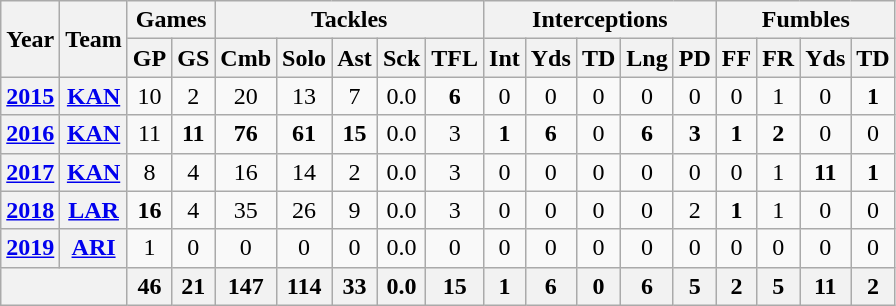<table class="wikitable" style="text-align:center">
<tr>
<th rowspan="2">Year</th>
<th rowspan="2">Team</th>
<th colspan="2">Games</th>
<th colspan="5">Tackles</th>
<th colspan="5">Interceptions</th>
<th colspan="4">Fumbles</th>
</tr>
<tr>
<th>GP</th>
<th>GS</th>
<th>Cmb</th>
<th>Solo</th>
<th>Ast</th>
<th>Sck</th>
<th>TFL</th>
<th>Int</th>
<th>Yds</th>
<th>TD</th>
<th>Lng</th>
<th>PD</th>
<th>FF</th>
<th>FR</th>
<th>Yds</th>
<th>TD</th>
</tr>
<tr>
<th><a href='#'>2015</a></th>
<th><a href='#'>KAN</a></th>
<td>10</td>
<td>2</td>
<td>20</td>
<td>13</td>
<td>7</td>
<td>0.0</td>
<td><strong>6</strong></td>
<td>0</td>
<td>0</td>
<td>0</td>
<td>0</td>
<td>0</td>
<td>0</td>
<td>1</td>
<td>0</td>
<td><strong>1</strong></td>
</tr>
<tr>
<th><a href='#'>2016</a></th>
<th><a href='#'>KAN</a></th>
<td>11</td>
<td><strong>11</strong></td>
<td><strong>76</strong></td>
<td><strong>61</strong></td>
<td><strong>15</strong></td>
<td>0.0</td>
<td>3</td>
<td><strong>1</strong></td>
<td><strong>6</strong></td>
<td>0</td>
<td><strong>6</strong></td>
<td><strong>3</strong></td>
<td><strong>1</strong></td>
<td><strong>2</strong></td>
<td>0</td>
<td>0</td>
</tr>
<tr>
<th><a href='#'>2017</a></th>
<th><a href='#'>KAN</a></th>
<td>8</td>
<td>4</td>
<td>16</td>
<td>14</td>
<td>2</td>
<td>0.0</td>
<td>3</td>
<td>0</td>
<td>0</td>
<td>0</td>
<td>0</td>
<td>0</td>
<td>0</td>
<td>1</td>
<td><strong>11</strong></td>
<td><strong>1</strong></td>
</tr>
<tr>
<th><a href='#'>2018</a></th>
<th><a href='#'>LAR</a></th>
<td><strong>16</strong></td>
<td>4</td>
<td>35</td>
<td>26</td>
<td>9</td>
<td>0.0</td>
<td>3</td>
<td>0</td>
<td>0</td>
<td>0</td>
<td>0</td>
<td>2</td>
<td><strong>1</strong></td>
<td>1</td>
<td>0</td>
<td>0</td>
</tr>
<tr>
<th><a href='#'>2019</a></th>
<th><a href='#'>ARI</a></th>
<td>1</td>
<td>0</td>
<td>0</td>
<td>0</td>
<td>0</td>
<td>0.0</td>
<td>0</td>
<td>0</td>
<td>0</td>
<td>0</td>
<td>0</td>
<td>0</td>
<td>0</td>
<td>0</td>
<td>0</td>
<td>0</td>
</tr>
<tr>
<th colspan="2"></th>
<th>46</th>
<th>21</th>
<th>147</th>
<th>114</th>
<th>33</th>
<th>0.0</th>
<th>15</th>
<th>1</th>
<th>6</th>
<th>0</th>
<th>6</th>
<th>5</th>
<th>2</th>
<th>5</th>
<th>11</th>
<th>2</th>
</tr>
</table>
